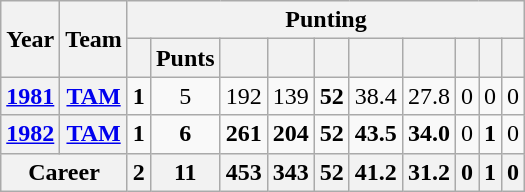<table class=wikitable style="text-align:center;">
<tr>
<th rowspan="2">Year</th>
<th rowspan="2">Team</th>
<th colspan="10">Punting</th>
</tr>
<tr>
<th></th>
<th>Punts</th>
<th></th>
<th></th>
<th></th>
<th></th>
<th></th>
<th></th>
<th></th>
<th></th>
</tr>
<tr>
<th><a href='#'>1981</a></th>
<th><a href='#'>TAM</a></th>
<td><strong>1</strong></td>
<td>5</td>
<td>192</td>
<td>139</td>
<td><strong>52</strong></td>
<td>38.4</td>
<td>27.8</td>
<td>0</td>
<td>0</td>
<td>0</td>
</tr>
<tr>
<th><a href='#'>1982</a></th>
<th><a href='#'>TAM</a></th>
<td><strong>1</strong></td>
<td><strong>6</strong></td>
<td><strong>261</strong></td>
<td><strong>204</strong></td>
<td><strong>52</strong></td>
<td><strong>43.5</strong></td>
<td><strong>34.0</strong></td>
<td>0</td>
<td><strong>1</strong></td>
<td>0</td>
</tr>
<tr>
<th colspan="2">Career</th>
<th>2</th>
<th>11</th>
<th>453</th>
<th>343</th>
<th>52</th>
<th>41.2</th>
<th>31.2</th>
<th>0</th>
<th>1</th>
<th>0</th>
</tr>
</table>
